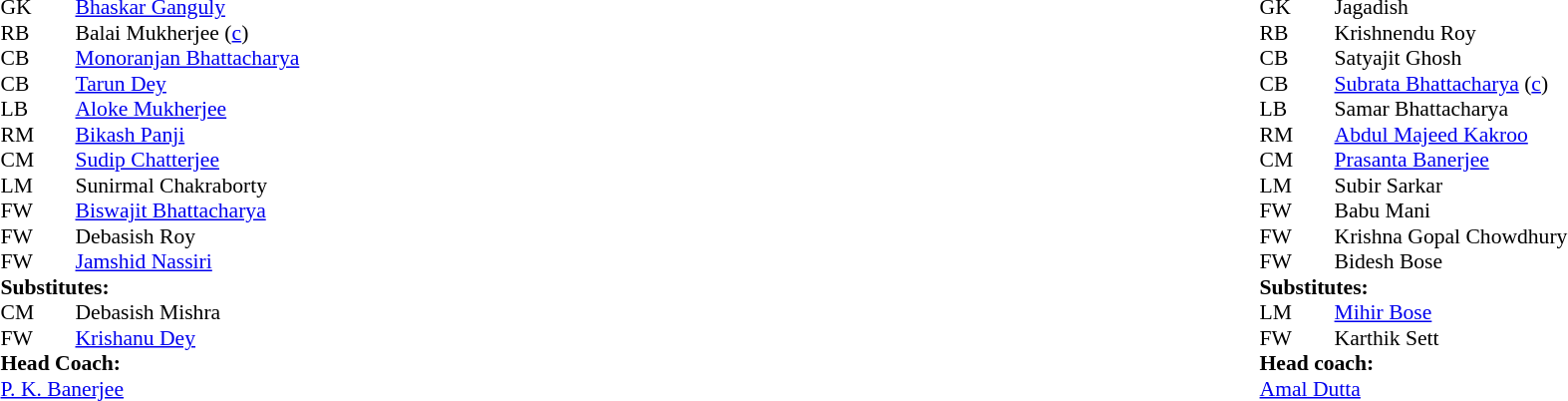<table width="100%">
<tr>
<td valign="top" width="40%"><br><table style="font-size: 90%" cellspacing="0" cellpadding="0">
<tr>
<td colspan="4"></td>
</tr>
<tr>
<th width="25"></th>
<th width="25"></th>
</tr>
<tr>
<td>GK</td>
<td></td>
<td> <a href='#'>Bhaskar Ganguly</a></td>
</tr>
<tr>
<td>RB</td>
<td></td>
<td> Balai Mukherjee (<a href='#'>c</a>)</td>
</tr>
<tr>
<td>CB</td>
<td></td>
<td> <a href='#'>Monoranjan Bhattacharya</a></td>
</tr>
<tr>
<td>CB</td>
<td></td>
<td> <a href='#'>Tarun Dey</a></td>
</tr>
<tr>
<td>LB</td>
<td></td>
<td> <a href='#'>Aloke Mukherjee</a></td>
</tr>
<tr>
<td>RM</td>
<td></td>
<td> <a href='#'>Bikash Panji</a></td>
</tr>
<tr>
<td>CM</td>
<td></td>
<td> <a href='#'>Sudip Chatterjee</a></td>
<td></td>
<td></td>
</tr>
<tr>
<td>LM</td>
<td></td>
<td> Sunirmal Chakraborty</td>
</tr>
<tr>
<td>FW</td>
<td></td>
<td> <a href='#'>Biswajit Bhattacharya</a></td>
</tr>
<tr>
<td>FW</td>
<td></td>
<td> Debasish Roy</td>
<td></td>
<td></td>
</tr>
<tr>
<td>FW</td>
<td></td>
<td> <a href='#'>Jamshid Nassiri</a></td>
</tr>
<tr>
<td colspan=4><strong>Substitutes:</strong></td>
</tr>
<tr>
<td>CM</td>
<td></td>
<td> Debasish Mishra</td>
<td></td>
<td></td>
</tr>
<tr>
<td>FW</td>
<td></td>
<td> <a href='#'>Krishanu Dey</a></td>
<td></td>
<td></td>
</tr>
<tr>
<td colspan=4><strong>Head Coach:</strong></td>
</tr>
<tr>
<td colspan="4"> <a href='#'>P. K. Banerjee</a></td>
</tr>
</table>
</td>
<td valign="top"></td>
<td valign="top" width="50%"><br><table style="font-size: 90%" cellspacing="0" cellpadding="0" align=center>
<tr>
<td colspan="4"></td>
</tr>
<tr>
<th width="25"></th>
<th width="25"></th>
</tr>
<tr>
<td>GK</td>
<td></td>
<td> Jagadish</td>
</tr>
<tr>
<td>RB</td>
<td></td>
<td> Krishnendu Roy</td>
</tr>
<tr>
<td>CB</td>
<td></td>
<td> Satyajit Ghosh</td>
</tr>
<tr>
<td>CB</td>
<td></td>
<td> <a href='#'>Subrata Bhattacharya</a> (<a href='#'>c</a>)</td>
</tr>
<tr>
<td>LB</td>
<td></td>
<td> Samar Bhattacharya</td>
</tr>
<tr>
<td>RM</td>
<td></td>
<td> <a href='#'>Abdul Majeed Kakroo</a></td>
</tr>
<tr>
<td>CM</td>
<td></td>
<td> <a href='#'>Prasanta Banerjee</a></td>
</tr>
<tr>
<td>LM</td>
<td></td>
<td> Subir Sarkar</td>
<td></td>
</tr>
<tr>
<td>FW</td>
<td></td>
<td> Babu Mani</td>
</tr>
<tr>
<td>FW</td>
<td></td>
<td> Krishna Gopal Chowdhury</td>
</tr>
<tr>
<td>FW</td>
<td></td>
<td> Bidesh Bose</td>
<td></td>
</tr>
<tr>
<td colspan=4><strong>Substitutes:</strong></td>
</tr>
<tr>
<td>LM</td>
<td></td>
<td> <a href='#'>Mihir Bose</a></td>
<td></td>
</tr>
<tr>
<td>FW</td>
<td></td>
<td> Karthik Sett</td>
<td></td>
</tr>
<tr>
<td colspan=4><strong>Head coach:</strong></td>
</tr>
<tr>
<td colspan="4"> <a href='#'>Amal Dutta</a></td>
</tr>
</table>
</td>
</tr>
</table>
